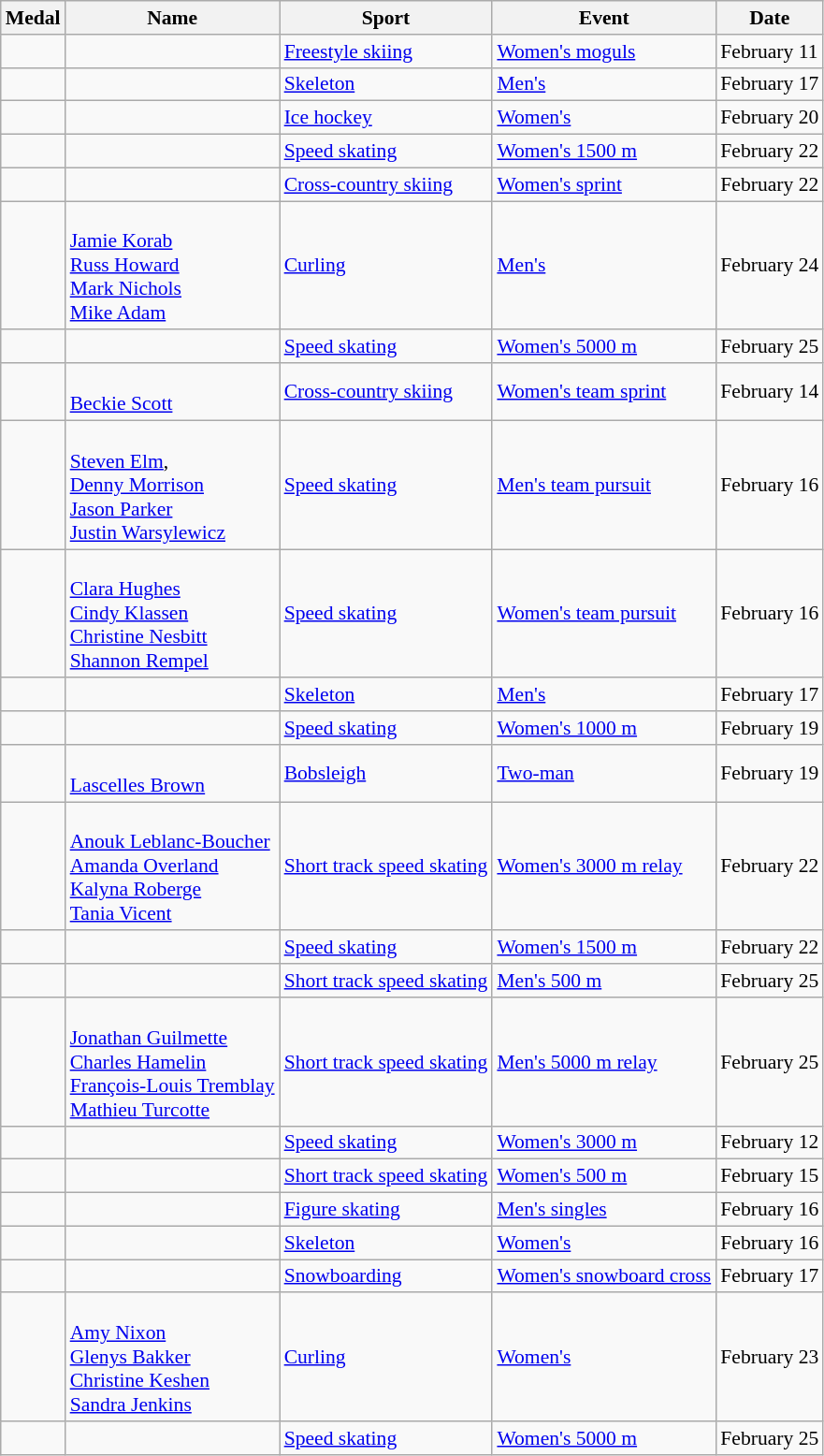<table class="wikitable sortable" style="font-size:90%">
<tr>
<th>Medal</th>
<th>Name</th>
<th>Sport</th>
<th>Event</th>
<th>Date</th>
</tr>
<tr>
<td></td>
<td></td>
<td><a href='#'>Freestyle skiing</a></td>
<td><a href='#'>Women's moguls</a></td>
<td>February 11</td>
</tr>
<tr>
<td></td>
<td></td>
<td><a href='#'>Skeleton</a></td>
<td><a href='#'>Men's</a></td>
<td>February 17</td>
</tr>
<tr>
<td></td>
<td><br></td>
<td><a href='#'>Ice hockey</a></td>
<td><a href='#'>Women's</a></td>
<td>February 20</td>
</tr>
<tr>
<td></td>
<td></td>
<td><a href='#'>Speed skating</a></td>
<td><a href='#'>Women's 1500 m</a></td>
<td>February 22</td>
</tr>
<tr>
<td></td>
<td></td>
<td><a href='#'>Cross-country skiing</a></td>
<td><a href='#'>Women's sprint</a></td>
<td>February 22</td>
</tr>
<tr>
<td></td>
<td> <br><a href='#'>Jamie Korab</a><br><a href='#'>Russ Howard</a><br><a href='#'>Mark Nichols</a><br><a href='#'>Mike Adam</a></td>
<td><a href='#'>Curling</a></td>
<td><a href='#'>Men's</a></td>
<td>February 24</td>
</tr>
<tr>
<td></td>
<td></td>
<td><a href='#'>Speed skating</a></td>
<td><a href='#'>Women's 5000 m</a></td>
<td>February 25</td>
</tr>
<tr>
<td></td>
<td> <br><a href='#'>Beckie Scott</a></td>
<td><a href='#'>Cross-country skiing</a></td>
<td><a href='#'>Women's team sprint</a></td>
<td>February 14</td>
</tr>
<tr>
<td></td>
<td><br><a href='#'>Steven Elm</a>,<br><a href='#'>Denny Morrison</a><br> <a href='#'>Jason Parker</a><br><a href='#'>Justin Warsylewicz</a></td>
<td><a href='#'>Speed skating</a></td>
<td><a href='#'>Men's team pursuit</a></td>
<td>February 16</td>
</tr>
<tr>
<td></td>
<td><br><a href='#'>Clara Hughes</a><br><a href='#'>Cindy Klassen</a><br><a href='#'>Christine Nesbitt</a><br><a href='#'>Shannon Rempel</a></td>
<td><a href='#'>Speed skating</a></td>
<td><a href='#'>Women's team pursuit</a></td>
<td>February 16</td>
</tr>
<tr>
<td></td>
<td></td>
<td><a href='#'>Skeleton</a></td>
<td><a href='#'>Men's</a></td>
<td>February 17</td>
</tr>
<tr>
<td></td>
<td></td>
<td><a href='#'>Speed skating</a></td>
<td><a href='#'>Women's 1000 m</a></td>
<td>February 19</td>
</tr>
<tr>
<td></td>
<td> <br><a href='#'>Lascelles Brown</a></td>
<td><a href='#'>Bobsleigh</a></td>
<td><a href='#'>Two-man</a></td>
<td>February 19</td>
</tr>
<tr>
<td></td>
<td><br><a href='#'>Anouk Leblanc-Boucher</a><br><a href='#'>Amanda Overland</a><br><a href='#'>Kalyna Roberge</a><br><a href='#'>Tania Vicent</a></td>
<td><a href='#'>Short track speed skating</a></td>
<td><a href='#'>Women's 3000 m relay</a></td>
<td>February 22</td>
</tr>
<tr>
<td></td>
<td></td>
<td><a href='#'>Speed skating</a></td>
<td><a href='#'>Women's 1500 m</a></td>
<td>February 22</td>
</tr>
<tr>
<td></td>
<td></td>
<td><a href='#'>Short track speed skating</a></td>
<td><a href='#'>Men's 500 m</a></td>
<td>February 25</td>
</tr>
<tr>
<td></td>
<td><br><a href='#'>Jonathan Guilmette</a><br><a href='#'>Charles Hamelin</a><br><a href='#'>François-Louis Tremblay</a><br><a href='#'>Mathieu Turcotte</a></td>
<td><a href='#'>Short track speed skating</a></td>
<td><a href='#'>Men's 5000 m relay</a></td>
<td>February 25</td>
</tr>
<tr>
<td></td>
<td></td>
<td><a href='#'>Speed skating</a></td>
<td><a href='#'>Women's 3000 m</a></td>
<td>February 12</td>
</tr>
<tr>
<td></td>
<td></td>
<td><a href='#'>Short track speed skating</a></td>
<td><a href='#'>Women's 500 m</a></td>
<td>February 15</td>
</tr>
<tr>
<td></td>
<td></td>
<td><a href='#'>Figure skating</a></td>
<td><a href='#'>Men's singles</a></td>
<td>February 16</td>
</tr>
<tr>
<td></td>
<td></td>
<td><a href='#'>Skeleton</a></td>
<td><a href='#'>Women's</a></td>
<td>February 16</td>
</tr>
<tr>
<td></td>
<td></td>
<td><a href='#'>Snowboarding</a></td>
<td><a href='#'>Women's snowboard cross</a></td>
<td>February 17</td>
</tr>
<tr>
<td></td>
<td> <br><a href='#'>Amy Nixon</a><br> <a href='#'>Glenys Bakker</a><br><a href='#'>Christine Keshen</a><br><a href='#'>Sandra Jenkins</a></td>
<td><a href='#'>Curling</a></td>
<td><a href='#'>Women's</a></td>
<td>February 23</td>
</tr>
<tr>
<td></td>
<td></td>
<td><a href='#'>Speed skating</a></td>
<td><a href='#'>Women's 5000 m</a></td>
<td>February 25</td>
</tr>
</table>
